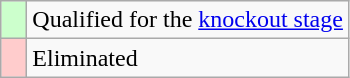<table class="wikitable">
<tr>
<td style="width: 10px; background: #CCFFCC;"></td>
<td>Qualified for the <a href='#'>knockout stage</a></td>
</tr>
<tr>
<td style="width: 10px; background: #FFCCCC;"></td>
<td>Eliminated</td>
</tr>
</table>
